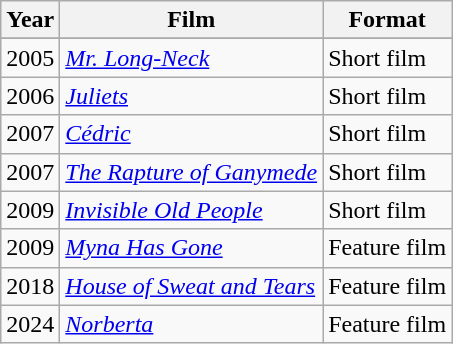<table class="wikitable">
<tr>
<th>Year</th>
<th>Film</th>
<th>Format</th>
</tr>
<tr>
</tr>
<tr 2005 El Señor Cuello-Largo Sadrac González y Sonia Escolano>
<td>2005</td>
<td><em><a href='#'>Mr. Long-Neck</a></em></td>
<td>Short film</td>
</tr>
<tr>
<td>2006</td>
<td><em><a href='#'>Juliets</a></em></td>
<td>Short film</td>
</tr>
<tr>
<td>2007</td>
<td><em><a href='#'>Cédric</a></em></td>
<td>Short film</td>
</tr>
<tr>
<td>2007</td>
<td><em><a href='#'>The Rapture of Ganymede</a></em></td>
<td>Short film</td>
</tr>
<tr>
<td>2009</td>
<td><em><a href='#'>Invisible Old People</a></em></td>
<td>Short film</td>
</tr>
<tr>
<td>2009</td>
<td><em><a href='#'>Myna Has Gone</a></em></td>
<td>Feature film</td>
</tr>
<tr>
<td>2018</td>
<td><em><a href='#'>House of Sweat and Tears</a></em></td>
<td>Feature film</td>
</tr>
<tr>
<td>2024</td>
<td><em><a href='#'>Norberta</a></em></td>
<td>Feature film</td>
</tr>
</table>
